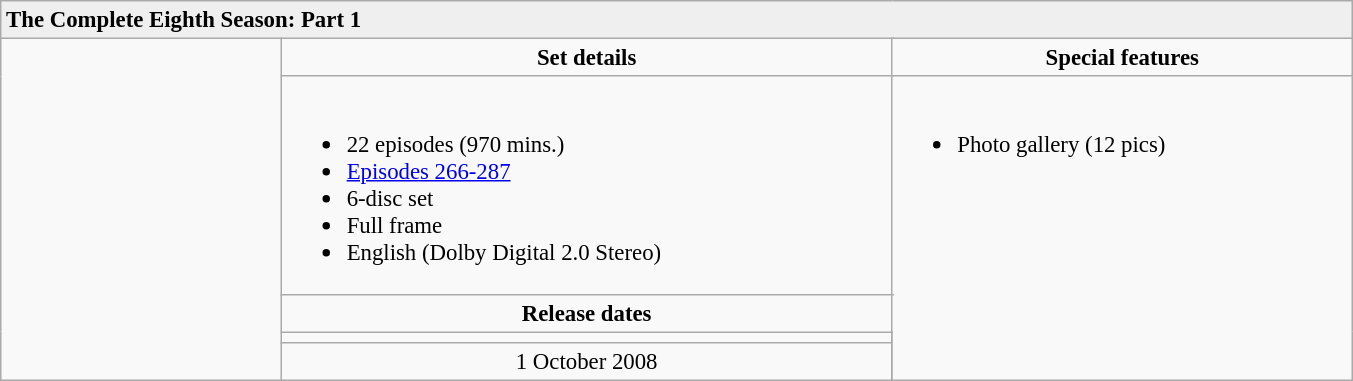<table class="wikitable" style="font-size: 95%;">
<tr style="background:#EFEFEF">
<td colspan="5"><strong>The Complete Eighth Season: Part 1</strong></td>
</tr>
<tr>
<td rowspan="6" align="center" width="180"></td>
<td align="center" width="350" colspan="3"><strong>Set details</strong></td>
<td width="250" align="center"><strong>Special features</strong></td>
</tr>
<tr valign="top">
<td colspan="3" align="left" width="400"><br><ul><li>22 episodes (970 mins.)</li><li><a href='#'>Episodes 266-287</a></li><li>6-disc set</li><li>Full frame</li><li>English (Dolby Digital 2.0 Stereo)</li></ul></td>
<td rowspan="4" align="left" width="300"><br><ul><li>Photo gallery (12 pics)</li></ul></td>
</tr>
<tr>
<td colspan="3" align="center"><strong>Release dates</strong></td>
</tr>
<tr>
<td align="center"></td>
</tr>
<tr>
<td align="center">1 October 2008</td>
</tr>
</table>
